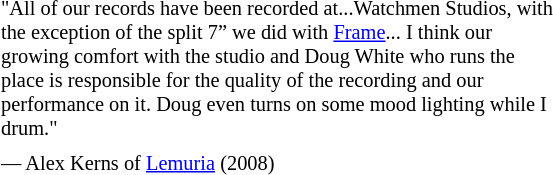<table class="toccolours" style="float: left; margin-left: 0em; margin-right: 1em; font-size: 85%; background:offwhite; color:black; width:28em; max-width: 45%;" cellspacing="5">
<tr>
<td style="text-align: left;">"All of our records have been recorded at...Watchmen Studios, with the exception of the split 7” we did with <a href='#'>Frame</a>... I think our growing comfort with the studio and Doug White who runs the place is responsible for the quality of the recording and our performance on it. Doug even turns on some mood lighting while I drum."</td>
</tr>
<tr>
<td style="text-align: left;">— Alex Kerns of <a href='#'>Lemuria</a> (2008)</td>
</tr>
</table>
